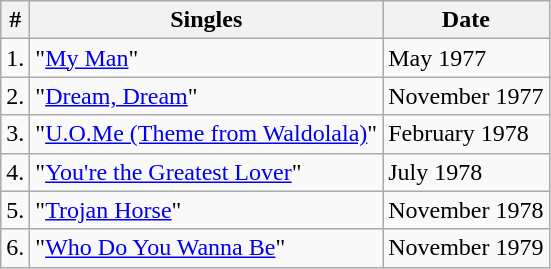<table class="wikitable">
<tr>
<th>#</th>
<th>Singles</th>
<th>Date</th>
</tr>
<tr>
<td>1.</td>
<td>"<a href='#'>My Man</a>"</td>
<td>May 1977</td>
</tr>
<tr>
<td>2.</td>
<td>"<a href='#'>Dream, Dream</a>"</td>
<td>November 1977</td>
</tr>
<tr>
<td>3.</td>
<td>"<a href='#'>U.O.Me (Theme from Waldolala)</a>"</td>
<td>February 1978</td>
</tr>
<tr>
<td>4.</td>
<td>"<a href='#'>You're the Greatest Lover</a>"</td>
<td>July 1978</td>
</tr>
<tr>
<td>5.</td>
<td>"<a href='#'>Trojan Horse</a>"</td>
<td>November 1978</td>
</tr>
<tr>
<td>6.</td>
<td>"<a href='#'>Who Do You Wanna Be</a>"</td>
<td>November 1979</td>
</tr>
</table>
